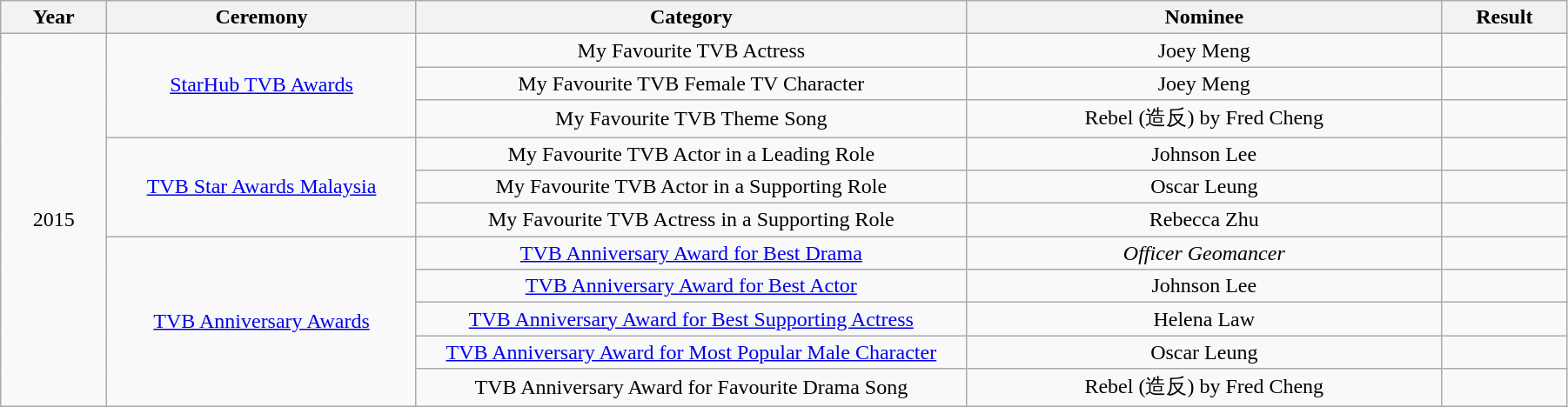<table class="wikitable" style="width:95%;">
<tr>
<th style="width:50px;">Year</th>
<th style="width:160px;">Ceremony</th>
<th style="width:290px;">Category</th>
<th style="width:250px;">Nominee</th>
<th style="width:60px;">Result</th>
</tr>
<tr>
<td align="center" rowspan=11>2015</td>
<td align="center" rowspan=3><a href='#'>StarHub TVB Awards</a></td>
<td align="center">My Favourite TVB Actress</td>
<td align="center">Joey Meng</td>
<td></td>
</tr>
<tr>
<td align="center">My Favourite TVB Female TV Character</td>
<td align="center">Joey Meng</td>
<td></td>
</tr>
<tr>
<td align="center">My Favourite TVB Theme Song</td>
<td align="center">Rebel (造反) by Fred Cheng</td>
<td></td>
</tr>
<tr>
<td align="center" rowspan=3><a href='#'>TVB Star Awards Malaysia</a></td>
<td align="center">My Favourite TVB Actor in a Leading Role</td>
<td align="center">Johnson Lee</td>
<td></td>
</tr>
<tr>
<td align="center">My Favourite TVB Actor in a Supporting Role</td>
<td align="center">Oscar Leung</td>
<td></td>
</tr>
<tr>
<td align="center">My Favourite TVB Actress in a Supporting Role</td>
<td align="center">Rebecca Zhu</td>
<td></td>
</tr>
<tr>
<td align="center" rowspan=5><a href='#'>TVB Anniversary Awards</a></td>
<td align="center"><a href='#'>TVB Anniversary Award for Best Drama</a></td>
<td align="center"><em>Officer Geomancer</em></td>
<td></td>
</tr>
<tr>
<td align="center"><a href='#'>TVB Anniversary Award for Best Actor</a></td>
<td align="center">Johnson Lee</td>
<td></td>
</tr>
<tr>
<td align="center"><a href='#'>TVB Anniversary Award for Best Supporting Actress</a></td>
<td align="center">Helena Law</td>
<td></td>
</tr>
<tr>
<td align="center"><a href='#'>TVB Anniversary Award for Most Popular Male Character</a></td>
<td align="center">Oscar Leung</td>
<td></td>
</tr>
<tr>
<td align="center">TVB Anniversary Award for Favourite Drama Song</td>
<td align="center">Rebel (造反) by Fred Cheng</td>
<td></td>
</tr>
</table>
